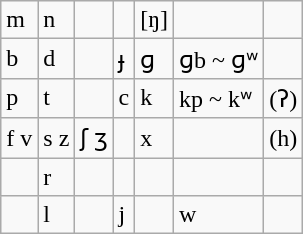<table class="wikitable IPA">
<tr>
<td>m</td>
<td>n</td>
<td></td>
<td></td>
<td>[ŋ]</td>
<td></td>
</tr>
<tr>
<td>b</td>
<td>d</td>
<td></td>
<td>ɟ</td>
<td>ɡ</td>
<td>ɡb ~ ɡʷ</td>
<td></td>
</tr>
<tr>
<td>p</td>
<td>t</td>
<td></td>
<td>c</td>
<td>k</td>
<td>kp ~ kʷ</td>
<td>(ʔ)</td>
</tr>
<tr>
<td>f v</td>
<td>s z</td>
<td>ʃ ʒ</td>
<td></td>
<td>x</td>
<td></td>
<td>(h)</td>
</tr>
<tr>
<td></td>
<td>r</td>
<td></td>
<td></td>
<td></td>
<td></td>
</tr>
<tr>
<td></td>
<td>l</td>
<td></td>
<td>j</td>
<td></td>
<td>w</td>
<td></td>
</tr>
</table>
